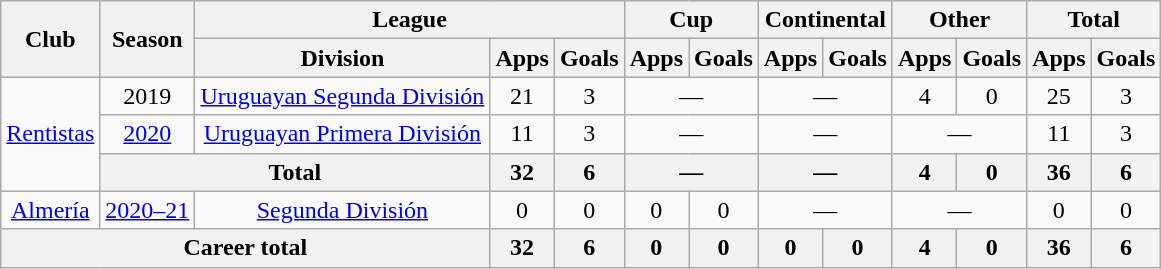<table class="wikitable" style="text-align:center">
<tr>
<th rowspan="2">Club</th>
<th rowspan="2">Season</th>
<th colspan="3">League</th>
<th colspan="2">Cup</th>
<th colspan="2">Continental</th>
<th colspan="2">Other</th>
<th colspan="2">Total</th>
</tr>
<tr>
<th>Division</th>
<th>Apps</th>
<th>Goals</th>
<th>Apps</th>
<th>Goals</th>
<th>Apps</th>
<th>Goals</th>
<th>Apps</th>
<th>Goals</th>
<th>Apps</th>
<th>Goals</th>
</tr>
<tr>
<td rowspan="3"><a href='#'>Rentistas</a></td>
<td>2019</td>
<td><a href='#'>Uruguayan Segunda División</a></td>
<td>21</td>
<td>3</td>
<td colspan="2">—</td>
<td colspan="2">—</td>
<td>4</td>
<td>0</td>
<td>25</td>
<td>3</td>
</tr>
<tr>
<td><a href='#'>2020</a></td>
<td><a href='#'>Uruguayan Primera División</a></td>
<td>11</td>
<td>3</td>
<td colspan="2">—</td>
<td colspan="2">—</td>
<td colspan="2">—</td>
<td>11</td>
<td>3</td>
</tr>
<tr>
<th colspan="2">Total</th>
<th>32</th>
<th>6</th>
<th colspan="2">—</th>
<th colspan="2">—</th>
<th>4</th>
<th>0</th>
<th>36</th>
<th>6</th>
</tr>
<tr>
<td><a href='#'>Almería</a></td>
<td><a href='#'>2020–21</a></td>
<td><a href='#'>Segunda División</a></td>
<td>0</td>
<td>0</td>
<td>0</td>
<td>0</td>
<td colspan="2">—</td>
<td colspan="2">—</td>
<td>0</td>
<td>0</td>
</tr>
<tr>
<th colspan="3">Career total</th>
<th>32</th>
<th>6</th>
<th>0</th>
<th>0</th>
<th>0</th>
<th>0</th>
<th>4</th>
<th>0</th>
<th>36</th>
<th>6</th>
</tr>
</table>
